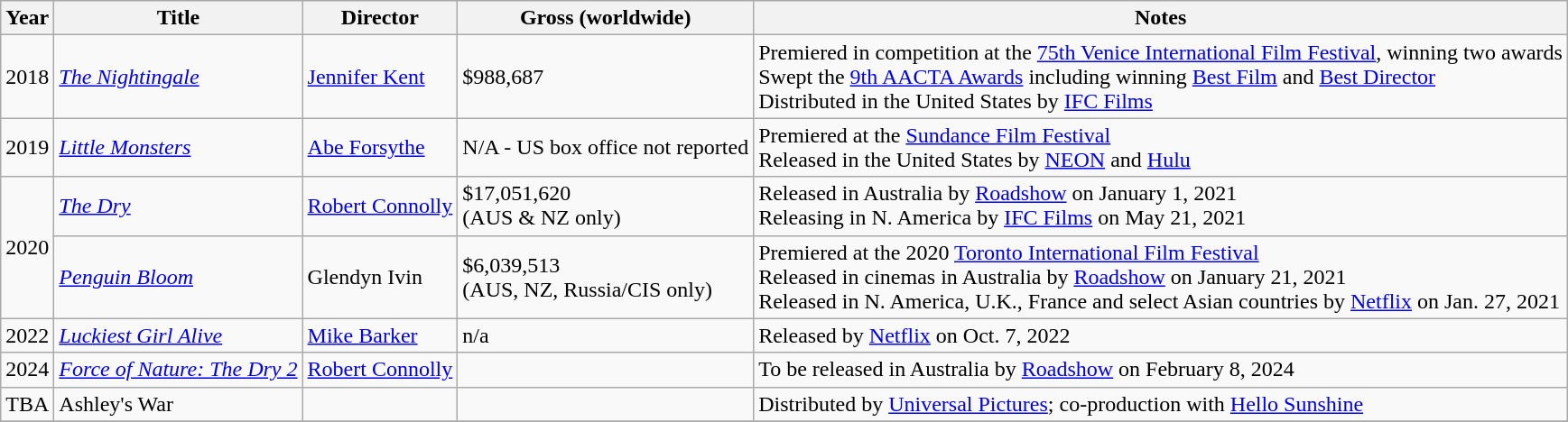<table class="wikitable">
<tr>
<th>Year</th>
<th>Title</th>
<th>Director</th>
<th>Gross (worldwide)</th>
<th>Notes</th>
</tr>
<tr>
<td>2018</td>
<td><a href='#'><em>The Nightingale</em></a></td>
<td><a href='#'>Jennifer Kent</a></td>
<td>$988,687</td>
<td>Premiered in competition at the <a href='#'>75th Venice International Film Festival</a>, winning two awards<br>Swept the <a href='#'>9th AACTA Awards</a> including winning <a href='#'>Best Film</a> and <a href='#'>Best Director</a><br>Distributed in the United States by <a href='#'>IFC Films</a></td>
</tr>
<tr>
<td>2019</td>
<td><em><a href='#'>Little Monsters</a></em></td>
<td><a href='#'>Abe Forsythe</a></td>
<td>N/A - US box office not reported</td>
<td>Premiered at the <a href='#'>Sundance Film Festival</a><br>Released in the United States by <a href='#'>NEON</a> and <a href='#'>Hulu</a></td>
</tr>
<tr>
<td rowspan="2">2020</td>
<td><em><a href='#'>The Dry</a></em></td>
<td><a href='#'>Robert Connolly</a></td>
<td>$17,051,620<br>(AUS & NZ only)</td>
<td>Released in Australia by <a href='#'>Roadshow</a> on January 1, 2021<br>Releasing in N. America by <a href='#'>IFC Films</a> on May 21, 2021</td>
</tr>
<tr>
<td><em><a href='#'>Penguin Bloom</a></em></td>
<td>Glendyn Ivin</td>
<td>$6,039,513<br>(AUS, NZ, Russia/CIS only)</td>
<td>Premiered at the 2020 <a href='#'>Toronto International Film Festival</a><br>Released in cinemas in Australia by <a href='#'>Roadshow</a> on January 21, 2021<br>Released in N. America, U.K., France and select Asian countries by <a href='#'>Netflix</a> on Jan. 27, 2021</td>
</tr>
<tr>
<td>2022</td>
<td><em><a href='#'>Luckiest Girl Alive</a></em></td>
<td><a href='#'>Mike Barker</a></td>
<td>n/a</td>
<td>Released by <a href='#'>Netflix</a> on Oct. 7, 2022</td>
</tr>
<tr>
<td>2024</td>
<td><em><a href='#'>Force of Nature: The Dry 2</a></em></td>
<td><a href='#'>Robert Connolly</a></td>
<td></td>
<td>To be released in Australia by <a href='#'>Roadshow</a> on February 8, 2024</td>
</tr>
<tr>
<td>TBA</td>
<td>Ashley's War</td>
<td></td>
<td></td>
<td>Distributed by <a href='#'>Universal Pictures</a>; co-production with <a href='#'>Hello Sunshine</a></td>
</tr>
<tr>
</tr>
</table>
